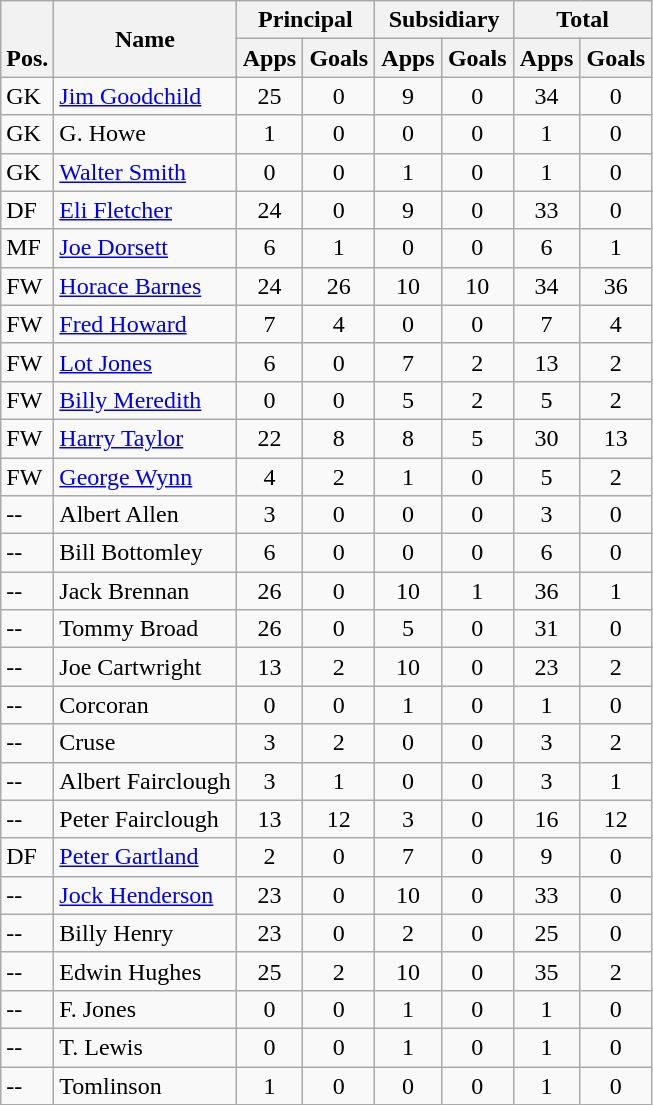<table class="wikitable" style="text-align:center">
<tr>
<th rowspan="2" valign="bottom">Pos.</th>
<th rowspan="2">Name</th>
<th colspan="2" width="85">Principal</th>
<th colspan="2" width="85">Subsidiary</th>
<th colspan="2" width="85">Total</th>
</tr>
<tr>
<th>Apps</th>
<th>Goals</th>
<th>Apps</th>
<th>Goals</th>
<th>Apps</th>
<th>Goals</th>
</tr>
<tr>
<td align="left">GK</td>
<td align="left"> <a href='#'>Jim Goodchild</a></td>
<td>25</td>
<td>0</td>
<td>9</td>
<td>0</td>
<td>34</td>
<td>0</td>
</tr>
<tr>
<td align="left">GK</td>
<td align="left">G. Howe</td>
<td>1</td>
<td>0</td>
<td>0</td>
<td>0</td>
<td>1</td>
<td>0</td>
</tr>
<tr>
<td align="left">GK</td>
<td align="left"> <a href='#'>Walter Smith</a></td>
<td>0</td>
<td>0</td>
<td>1</td>
<td>0</td>
<td>1</td>
<td>0</td>
</tr>
<tr>
<td align="left">DF</td>
<td align="left"> <a href='#'>Eli Fletcher</a></td>
<td>24</td>
<td>0</td>
<td>9</td>
<td>0</td>
<td>33</td>
<td>0</td>
</tr>
<tr>
<td align="left">MF</td>
<td align="left"> <a href='#'>Joe Dorsett</a></td>
<td>6</td>
<td>1</td>
<td>0</td>
<td>0</td>
<td>6</td>
<td>1</td>
</tr>
<tr>
<td align="left">FW</td>
<td align="left"> <a href='#'>Horace Barnes</a></td>
<td>24</td>
<td>26</td>
<td>10</td>
<td>10</td>
<td>34</td>
<td>36</td>
</tr>
<tr>
<td align="left">FW</td>
<td align="left"> <a href='#'>Fred Howard</a></td>
<td>7</td>
<td>4</td>
<td>0</td>
<td>0</td>
<td>7</td>
<td>4</td>
</tr>
<tr>
<td align="left">FW</td>
<td align="left"> <a href='#'>Lot Jones</a></td>
<td>6</td>
<td>0</td>
<td>7</td>
<td>2</td>
<td>13</td>
<td>2</td>
</tr>
<tr>
<td align="left">FW</td>
<td align="left"> <a href='#'>Billy Meredith</a></td>
<td>0</td>
<td>0</td>
<td>5</td>
<td>2</td>
<td>5</td>
<td>2</td>
</tr>
<tr>
<td align="left">FW</td>
<td align="left"> <a href='#'>Harry Taylor</a></td>
<td>22</td>
<td>8</td>
<td>8</td>
<td>5</td>
<td>30</td>
<td>13</td>
</tr>
<tr>
<td align="left">FW</td>
<td align="left"> <a href='#'>George Wynn</a></td>
<td>4</td>
<td>2</td>
<td>1</td>
<td>0</td>
<td>5</td>
<td>2</td>
</tr>
<tr>
<td align="left">--</td>
<td align="left">Albert Allen</td>
<td>3</td>
<td>0</td>
<td>0</td>
<td>0</td>
<td>3</td>
<td>0</td>
</tr>
<tr>
<td align="left">--</td>
<td align="left">Bill Bottomley</td>
<td>6</td>
<td>0</td>
<td>0</td>
<td>0</td>
<td>6</td>
<td>0</td>
</tr>
<tr>
<td align="left">--</td>
<td align="left">Jack Brennan</td>
<td>26</td>
<td>0</td>
<td>10</td>
<td>1</td>
<td>36</td>
<td>1</td>
</tr>
<tr>
<td align="left">--</td>
<td align="left">Tommy Broad</td>
<td>26</td>
<td>0</td>
<td>5</td>
<td>0</td>
<td>31</td>
<td>0</td>
</tr>
<tr>
<td align="left">--</td>
<td align="left">Joe Cartwright</td>
<td>13</td>
<td>2</td>
<td>10</td>
<td>0</td>
<td>23</td>
<td>2</td>
</tr>
<tr>
<td align="left">--</td>
<td align="left">Corcoran</td>
<td>0</td>
<td>0</td>
<td>1</td>
<td>0</td>
<td>1</td>
<td>0</td>
</tr>
<tr>
<td align="left">--</td>
<td align="left">Cruse</td>
<td>3</td>
<td>2</td>
<td>0</td>
<td>0</td>
<td>3</td>
<td>2</td>
</tr>
<tr>
<td align="left">--</td>
<td align="left">Albert Fairclough</td>
<td>3</td>
<td>1</td>
<td>0</td>
<td>0</td>
<td>3</td>
<td>1</td>
</tr>
<tr>
<td align="left">--</td>
<td align="left">Peter Fairclough</td>
<td>13</td>
<td>12</td>
<td>3</td>
<td>0</td>
<td>16</td>
<td>12</td>
</tr>
<tr>
<td align="left">DF</td>
<td align="left"> <a href='#'>Peter Gartland</a></td>
<td>2</td>
<td>0</td>
<td>7</td>
<td>0</td>
<td>9</td>
<td>0</td>
</tr>
<tr>
<td align="left">--</td>
<td align="left"> <a href='#'>Jock Henderson</a></td>
<td>23</td>
<td>0</td>
<td>10</td>
<td>0</td>
<td>33</td>
<td>0</td>
</tr>
<tr>
<td align="left">--</td>
<td align="left">Billy Henry</td>
<td>23</td>
<td>0</td>
<td>2</td>
<td>0</td>
<td>25</td>
<td>0</td>
</tr>
<tr>
<td align="left">--</td>
<td align="left">Edwin Hughes</td>
<td>25</td>
<td>2</td>
<td>10</td>
<td>0</td>
<td>35</td>
<td>2</td>
</tr>
<tr>
<td align="left">--</td>
<td align="left">F. Jones</td>
<td>0</td>
<td>0</td>
<td>1</td>
<td>0</td>
<td>1</td>
<td>0</td>
</tr>
<tr>
<td align="left">--</td>
<td align="left">T. Lewis</td>
<td>0</td>
<td>0</td>
<td>1</td>
<td>0</td>
<td>1</td>
<td>0</td>
</tr>
<tr>
<td align="left">--</td>
<td align="left">Tomlinson</td>
<td>1</td>
<td>0</td>
<td>0</td>
<td>0</td>
<td>1</td>
<td>0</td>
</tr>
</table>
